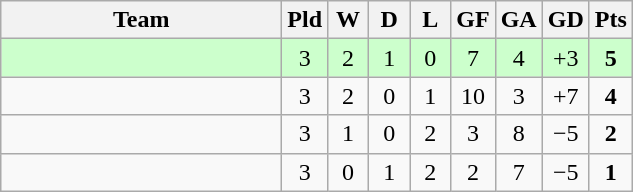<table class="wikitable" style="text-align:center;">
<tr>
<th width=180>Team</th>
<th width=20>Pld</th>
<th width=20>W</th>
<th width=20>D</th>
<th width=20>L</th>
<th width=20>GF</th>
<th width=20>GA</th>
<th width=20>GD</th>
<th width=20>Pts</th>
</tr>
<tr bgcolor="ccffcc">
<td align="left"></td>
<td>3</td>
<td>2</td>
<td>1</td>
<td>0</td>
<td>7</td>
<td>4</td>
<td>+3</td>
<td><strong>5</strong></td>
</tr>
<tr>
<td align="left"></td>
<td>3</td>
<td>2</td>
<td>0</td>
<td>1</td>
<td>10</td>
<td>3</td>
<td>+7</td>
<td><strong>4</strong></td>
</tr>
<tr>
<td align="left"></td>
<td>3</td>
<td>1</td>
<td>0</td>
<td>2</td>
<td>3</td>
<td>8</td>
<td>−5</td>
<td><strong>2</strong></td>
</tr>
<tr>
<td align="left"></td>
<td>3</td>
<td>0</td>
<td>1</td>
<td>2</td>
<td>2</td>
<td>7</td>
<td>−5</td>
<td><strong>1</strong></td>
</tr>
</table>
